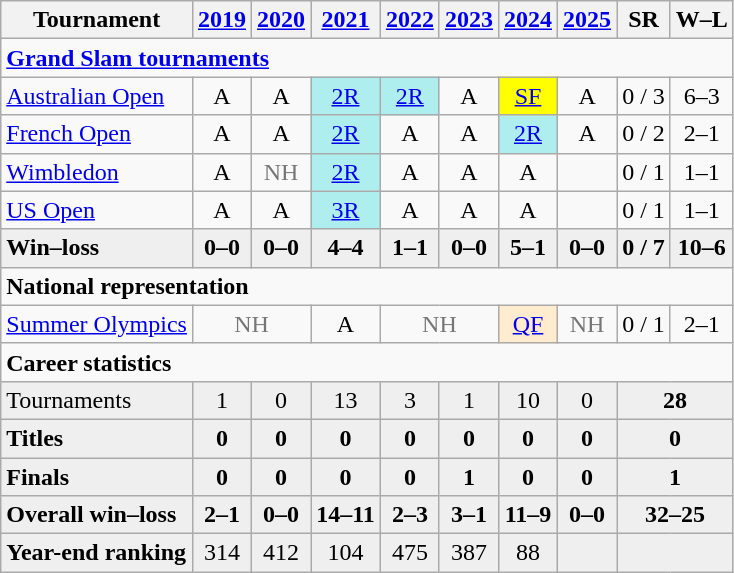<table class=wikitable style=text-align:center>
<tr>
<th>Tournament</th>
<th><a href='#'>2019</a></th>
<th><a href='#'>2020</a></th>
<th><a href='#'>2021</a></th>
<th><a href='#'>2022</a></th>
<th><a href='#'>2023</a></th>
<th><a href='#'>2024</a></th>
<th><a href='#'>2025</a></th>
<th>SR</th>
<th>W–L</th>
</tr>
<tr>
<td colspan="10" align="left"><strong><a href='#'>Grand Slam tournaments</a></strong></td>
</tr>
<tr>
<td align=left><a href='#'>Australian Open</a></td>
<td>A</td>
<td>A</td>
<td bgcolor=afeeee><a href='#'>2R</a></td>
<td bgcolor=afeeee><a href='#'>2R</a></td>
<td>A</td>
<td bgcolor=yellow><a href='#'>SF</a></td>
<td>A</td>
<td>0 / 3</td>
<td>6–3</td>
</tr>
<tr>
<td align=left><a href='#'>French Open</a></td>
<td>A</td>
<td>A</td>
<td bgcolor=afeeee><a href='#'>2R</a></td>
<td>A</td>
<td>A</td>
<td bgcolor=afeeee><a href='#'>2R</a></td>
<td>A</td>
<td>0 / 2</td>
<td>2–1</td>
</tr>
<tr>
<td align=left><a href='#'>Wimbledon</a></td>
<td>A</td>
<td style=color:#767676>NH</td>
<td bgcolor=afeeee><a href='#'>2R</a></td>
<td>A</td>
<td>A</td>
<td>A</td>
<td></td>
<td>0 / 1</td>
<td>1–1</td>
</tr>
<tr>
<td align=left><a href='#'>US Open</a></td>
<td>A</td>
<td>A</td>
<td bgcolor=afeeee><a href='#'>3R</a></td>
<td>A</td>
<td>A</td>
<td>A</td>
<td></td>
<td>0 / 1</td>
<td>1–1</td>
</tr>
<tr style=font-weight:bold;background:#efefef>
<td style=text-align:left>Win–loss</td>
<td>0–0</td>
<td>0–0</td>
<td>4–4</td>
<td>1–1</td>
<td>0–0</td>
<td>5–1</td>
<td>0–0</td>
<td>0 / 7</td>
<td>10–6</td>
</tr>
<tr>
<td colspan="10" align="left"><strong>National representation</strong></td>
</tr>
<tr>
<td align=left><a href='#'>Summer Olympics</a></td>
<td colspan=2 style=color:#767676>NH</td>
<td>A</td>
<td colspan=2 style=color:#767676>NH</td>
<td bgcolor=ffebcd><a href='#'>QF</a></td>
<td style=color:#767676>NH</td>
<td>0 / 1</td>
<td>2–1</td>
</tr>
<tr>
<td colspan="10" align="left"><strong>Career statistics</strong></td>
</tr>
<tr bgcolor=efefef>
<td align=left>Tournaments</td>
<td>1</td>
<td>0</td>
<td>13</td>
<td>3</td>
<td>1</td>
<td>10</td>
<td>0</td>
<td colspan="2"><strong>28</strong></td>
</tr>
<tr style="font-weight:bold;background:#efefef">
<td style=text-align:left>Titles</td>
<td>0</td>
<td>0</td>
<td>0</td>
<td>0</td>
<td>0</td>
<td>0</td>
<td>0</td>
<td colspan="2">0</td>
</tr>
<tr style="font-weight:bold;background:#efefef">
<td style=text-align:left>Finals</td>
<td>0</td>
<td>0</td>
<td>0</td>
<td>0</td>
<td>1</td>
<td>0</td>
<td>0</td>
<td colspan="2">1</td>
</tr>
<tr style=font-weight:bold;background:#efefef>
<td style=text-align:left>Overall win–loss</td>
<td>2–1</td>
<td>0–0</td>
<td>14–11</td>
<td>2–3</td>
<td>3–1</td>
<td>11–9</td>
<td>0–0</td>
<td colspan="2">32–25</td>
</tr>
<tr bgcolor=efefef>
<td align=left><strong>Year-end ranking</strong></td>
<td>314</td>
<td>412</td>
<td>104</td>
<td>475</td>
<td>387</td>
<td>88</td>
<td></td>
<td colspan="2"><strong></strong></td>
</tr>
</table>
